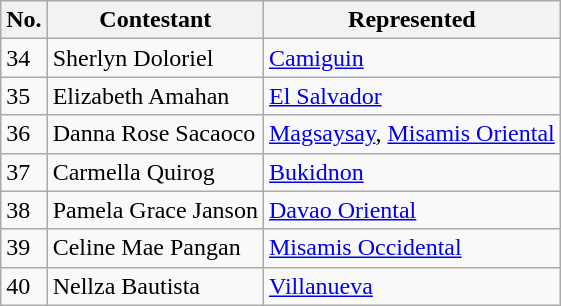<table class="sortable wikitable">
<tr>
<th>No.</th>
<th>Contestant</th>
<th>Represented</th>
</tr>
<tr>
<td>34</td>
<td>Sherlyn Doloriel</td>
<td><a href='#'>Camiguin</a></td>
</tr>
<tr>
<td>35</td>
<td>Elizabeth Amahan</td>
<td><a href='#'>El Salvador</a></td>
</tr>
<tr>
<td>36</td>
<td>Danna Rose Sacaoco</td>
<td><a href='#'>Magsaysay</a>, <a href='#'>Misamis Oriental</a></td>
</tr>
<tr>
<td>37</td>
<td>Carmella Quirog</td>
<td><a href='#'>Bukidnon</a></td>
</tr>
<tr>
<td>38</td>
<td>Pamela Grace Janson</td>
<td><a href='#'>Davao Oriental</a></td>
</tr>
<tr>
<td>39</td>
<td>Celine Mae Pangan</td>
<td><a href='#'>Misamis Occidental</a></td>
</tr>
<tr>
<td>40</td>
<td>Nellza Bautista</td>
<td><a href='#'>Villanueva</a></td>
</tr>
</table>
